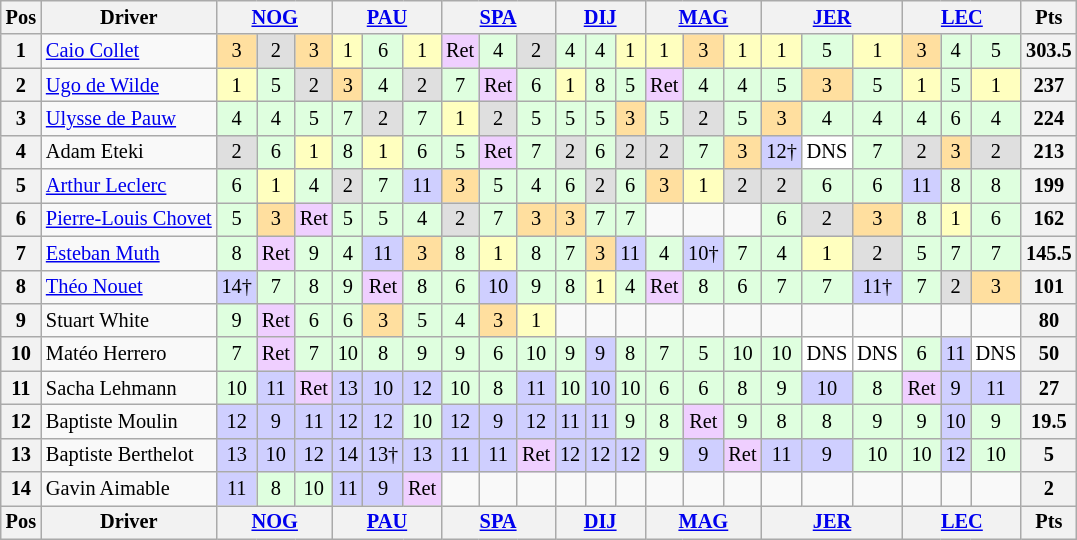<table class="wikitable" style="font-size:85%; text-align:center">
<tr>
<th>Pos</th>
<th>Driver</th>
<th colspan=3><a href='#'>NOG</a><br></th>
<th colspan=3><a href='#'>PAU</a><br></th>
<th colspan=3><a href='#'>SPA</a><br></th>
<th colspan=3><a href='#'>DIJ</a><br></th>
<th colspan=3><a href='#'>MAG</a><br></th>
<th colspan=3><a href='#'>JER</a><br></th>
<th colspan=3><a href='#'>LEC</a><br></th>
<th>Pts</th>
</tr>
<tr>
<th>1</th>
<td style="text-align:left"> <a href='#'>Caio Collet</a></td>
<td style="background:#ffdf9f">3</td>
<td style="background:#dfdfdf">2</td>
<td style="background:#ffdf9f">3</td>
<td style="background:#ffffbf">1</td>
<td style="background:#dfffdf">6</td>
<td style="background:#ffffbf">1</td>
<td style="background:#efcfff">Ret</td>
<td style="background:#dfffdf">4</td>
<td style="background:#dfdfdf">2</td>
<td style="background:#dfffdf">4</td>
<td style="background:#dfffdf">4</td>
<td style="background:#ffffbf">1</td>
<td style="background:#ffffbf">1</td>
<td style="background:#ffdf9f">3</td>
<td style="background:#ffffbf">1</td>
<td style="background:#ffffbf">1</td>
<td style="background:#dfffdf">5</td>
<td style="background:#ffffbf">1</td>
<td style="background:#ffdf9f">3</td>
<td style="background:#dfffdf">4</td>
<td style="background:#dfffdf">5</td>
<th>303.5</th>
</tr>
<tr>
<th>2</th>
<td style="text-align:left"> <a href='#'>Ugo de Wilde</a></td>
<td style="background:#ffffbf">1</td>
<td style="background:#dfffdf">5</td>
<td style="background:#dfdfdf">2</td>
<td style="background:#ffdf9f">3</td>
<td style="background:#dfffdf">4</td>
<td style="background:#dfdfdf">2</td>
<td style="background:#dfffdf">7</td>
<td style="background:#efcfff">Ret</td>
<td style="background:#dfffdf">6</td>
<td style="background:#ffffbf">1</td>
<td style="background:#dfffdf">8</td>
<td style="background:#dfffdf">5</td>
<td style="background:#efcfff">Ret</td>
<td style="background:#dfffdf">4</td>
<td style="background:#dfffdf">4</td>
<td style="background:#dfffdf">5</td>
<td style="background:#ffdf9f">3</td>
<td style="background:#dfffdf">5</td>
<td style="background:#ffffbf">1</td>
<td style="background:#dfffdf">5</td>
<td style="background:#ffffbf">1</td>
<th>237</th>
</tr>
<tr>
<th>3</th>
<td style="text-align:left"> <a href='#'>Ulysse de Pauw</a></td>
<td style="background:#dfffdf">4</td>
<td style="background:#dfffdf">4</td>
<td style="background:#dfffdf">5</td>
<td style="background:#dfffdf">7</td>
<td style="background:#dfdfdf">2</td>
<td style="background:#dfffdf">7</td>
<td style="background:#ffffbf">1</td>
<td style="background:#dfdfdf">2</td>
<td style="background:#dfffdf">5</td>
<td style="background:#dfffdf">5</td>
<td style="background:#dfffdf">5</td>
<td style="background:#ffdf9f">3</td>
<td style="background:#dfffdf">5</td>
<td style="background:#dfdfdf">2</td>
<td style="background:#dfffdf">5</td>
<td style="background:#ffdf9f">3</td>
<td style="background:#dfffdf">4</td>
<td style="background:#dfffdf">4</td>
<td style="background:#dfffdf">4</td>
<td style="background:#dfffdf">6</td>
<td style="background:#dfffdf">4</td>
<th>224</th>
</tr>
<tr>
<th>4</th>
<td style="text-align:left"> Adam Eteki</td>
<td style="background:#dfdfdf">2</td>
<td style="background:#dfffdf">6</td>
<td style="background:#ffffbf">1</td>
<td style="background:#dfffdf">8</td>
<td style="background:#ffffbf">1</td>
<td style="background:#dfffdf">6</td>
<td style="background:#dfffdf">5</td>
<td style="background:#efcfff">Ret</td>
<td style="background:#dfffdf">7</td>
<td style="background:#dfdfdf">2</td>
<td style="background:#dfffdf">6</td>
<td style="background:#dfdfdf">2</td>
<td style="background:#dfdfdf">2</td>
<td style="background:#dfffdf">7</td>
<td style="background:#ffdf9f">3</td>
<td style="background:#cfcfff">12†</td>
<td style="background:#ffffff">DNS</td>
<td style="background:#dfffdf">7</td>
<td style="background:#dfdfdf">2</td>
<td style="background:#ffdf9f">3</td>
<td style="background:#dfdfdf">2</td>
<th>213</th>
</tr>
<tr>
<th>5</th>
<td style="text-align:left"> <a href='#'>Arthur Leclerc</a></td>
<td style="background:#dfffdf">6</td>
<td style="background:#ffffbf">1</td>
<td style="background:#dfffdf">4</td>
<td style="background:#dfdfdf">2</td>
<td style="background:#dfffdf">7</td>
<td style="background:#cfcfff">11</td>
<td style="background:#ffdf9f">3</td>
<td style="background:#dfffdf">5</td>
<td style="background:#dfffdf">4</td>
<td style="background:#dfffdf">6</td>
<td style="background:#dfdfdf">2</td>
<td style="background:#dfffdf">6</td>
<td style="background:#ffdf9f">3</td>
<td style="background:#ffffbf">1</td>
<td style="background:#dfdfdf">2</td>
<td style="background:#dfdfdf">2</td>
<td style="background:#dfffdf">6</td>
<td style="background:#dfffdf">6</td>
<td style="background:#cfcfff">11</td>
<td style="background:#dfffdf">8</td>
<td style="background:#dfffdf">8</td>
<th>199</th>
</tr>
<tr>
<th>6</th>
<td style="text-align:left" nowrap> <a href='#'>Pierre-Louis Chovet</a></td>
<td style="background:#dfffdf">5</td>
<td style="background:#ffdf9f">3</td>
<td style="background:#efcfff">Ret</td>
<td style="background:#dfffdf">5</td>
<td style="background:#dfffdf">5</td>
<td style="background:#dfffdf">4</td>
<td style="background:#dfdfdf">2</td>
<td style="background:#dfffdf">7</td>
<td style="background:#ffdf9f">3</td>
<td style="background:#ffdf9f">3</td>
<td style="background:#dfffdf">7</td>
<td style="background:#dfffdf">7</td>
<td></td>
<td></td>
<td></td>
<td style="background:#dfffdf">6</td>
<td style="background:#dfdfdf">2</td>
<td style="background:#ffdf9f">3</td>
<td style="background:#dfffdf">8</td>
<td style="background:#ffffbf">1</td>
<td style="background:#dfffdf">6</td>
<th>162</th>
</tr>
<tr>
<th>7</th>
<td style="text-align:left"> <a href='#'>Esteban Muth</a></td>
<td style="background:#dfffdf">8</td>
<td style="background:#efcfff">Ret</td>
<td style="background:#dfffdf">9</td>
<td style="background:#dfffdf">4</td>
<td style="background:#cfcfff">11</td>
<td style="background:#ffdf9f">3</td>
<td style="background:#dfffdf">8</td>
<td style="background:#ffffbf">1</td>
<td style="background:#dfffdf">8</td>
<td style="background:#dfffdf">7</td>
<td style="background:#ffdf9f">3</td>
<td style="background:#cfcfff">11</td>
<td style="background:#dfffdf">4</td>
<td style="background:#cfcfff">10†</td>
<td style="background:#dfffdf">7</td>
<td style="background:#dfffdf">4</td>
<td style="background:#ffffbf">1</td>
<td style="background:#dfdfdf">2</td>
<td style="background:#dfffdf">5</td>
<td style="background:#dfffdf">7</td>
<td style="background:#dfffdf">7</td>
<th>145.5</th>
</tr>
<tr>
<th>8</th>
<td style="text-align:left"> <a href='#'>Théo Nouet</a></td>
<td style="background:#cfcfff">14†</td>
<td style="background:#dfffdf">7</td>
<td style="background:#dfffdf">8</td>
<td style="background:#dfffdf">9</td>
<td style="background:#efcfff">Ret</td>
<td style="background:#dfffdf">8</td>
<td style="background:#dfffdf">6</td>
<td style="background:#cfcfff">10</td>
<td style="background:#dfffdf">9</td>
<td style="background:#dfffdf">8</td>
<td style="background:#ffffbf">1</td>
<td style="background:#dfffdf">4</td>
<td style="background:#efcfff">Ret</td>
<td style="background:#dfffdf">8</td>
<td style="background:#dfffdf">6</td>
<td style="background:#dfffdf">7</td>
<td style="background:#dfffdf">7</td>
<td style="background:#cfcfff">11†</td>
<td style="background:#dfffdf">7</td>
<td style="background:#dfdfdf">2</td>
<td style="background:#ffdf9f">3</td>
<th>101</th>
</tr>
<tr>
<th>9</th>
<td style="text-align:left"> Stuart White</td>
<td style="background:#dfffdf">9</td>
<td style="background:#efcfff">Ret</td>
<td style="background:#dfffdf">6</td>
<td style="background:#dfffdf">6</td>
<td style="background:#ffdf9f">3</td>
<td style="background:#dfffdf">5</td>
<td style="background:#dfffdf">4</td>
<td style="background:#ffdf9f">3</td>
<td style="background:#ffffbf">1</td>
<td></td>
<td></td>
<td></td>
<td></td>
<td></td>
<td></td>
<td></td>
<td></td>
<td></td>
<td></td>
<td></td>
<td></td>
<th>80</th>
</tr>
<tr>
<th>10</th>
<td style="text-align:left"> Matéo Herrero</td>
<td style="background:#dfffdf">7</td>
<td style="background:#efcfff">Ret</td>
<td style="background:#dfffdf">7</td>
<td style="background:#dfffdf">10</td>
<td style="background:#dfffdf">8</td>
<td style="background:#dfffdf">9</td>
<td style="background:#dfffdf">9</td>
<td style="background:#dfffdf">6</td>
<td style="background:#dfffdf">10</td>
<td style="background:#dfffdf">9</td>
<td style="background:#cfcfff">9</td>
<td style="background:#dfffdf">8</td>
<td style="background:#dfffdf">7</td>
<td style="background:#dfffdf">5</td>
<td style="background:#dfffdf">10</td>
<td style="background:#dfffdf">10</td>
<td style="background:#ffffff">DNS</td>
<td style="background:#ffffff">DNS</td>
<td style="background:#dfffdf">6</td>
<td style="background:#cfcfff">11</td>
<td style="background:#ffffff">DNS</td>
<th>50</th>
</tr>
<tr>
<th>11</th>
<td style="text-align:left"> Sacha Lehmann</td>
<td style="background:#dfffdf">10</td>
<td style="background:#cfcfff">11</td>
<td style="background:#efcfff">Ret</td>
<td style="background:#cfcfff">13</td>
<td style="background:#cfcfff">10</td>
<td style="background:#cfcfff">12</td>
<td style="background:#dfffdf">10</td>
<td style="background:#dfffdf">8</td>
<td style="background:#cfcfff">11</td>
<td style="background:#dfffdf">10</td>
<td style="background:#cfcfff">10</td>
<td style="background:#dfffdf">10</td>
<td style="background:#dfffdf">6</td>
<td style="background:#dfffdf">6</td>
<td style="background:#dfffdf">8</td>
<td style="background:#dfffdf">9</td>
<td style="background:#cfcfff">10</td>
<td style="background:#dfffdf">8</td>
<td style="background:#efcfff">Ret</td>
<td style="background:#cfcfff">9</td>
<td style="background:#cfcfff">11</td>
<th>27</th>
</tr>
<tr>
<th>12</th>
<td style="text-align:left"> Baptiste Moulin</td>
<td style="background:#cfcfff">12</td>
<td style="background:#cfcfff">9</td>
<td style="background:#cfcfff">11</td>
<td style="background:#cfcfff">12</td>
<td style="background:#cfcfff">12</td>
<td style="background:#dfffdf">10</td>
<td style="background:#cfcfff">12</td>
<td style="background:#cfcfff">9</td>
<td style="background:#cfcfff">12</td>
<td style="background:#cfcfff">11</td>
<td style="background:#cfcfff">11</td>
<td style="background:#dfffdf">9</td>
<td style="background:#dfffdf">8</td>
<td style="background:#efcfff">Ret</td>
<td style="background:#dfffdf">9</td>
<td style="background:#dfffdf">8</td>
<td style="background:#dfffdf">8</td>
<td style="background:#dfffdf">9</td>
<td style="background:#dfffdf">9</td>
<td style="background:#cfcfff">10</td>
<td style="background:#dfffdf">9</td>
<th>19.5</th>
</tr>
<tr>
<th>13</th>
<td style="text-align:left"> Baptiste Berthelot</td>
<td style="background:#cfcfff">13</td>
<td style="background:#cfcfff">10</td>
<td style="background:#cfcfff">12</td>
<td style="background:#cfcfff">14</td>
<td style="background:#cfcfff">13†</td>
<td style="background:#cfcfff">13</td>
<td style="background:#cfcfff">11</td>
<td style="background:#cfcfff">11</td>
<td style="background:#efcfff">Ret</td>
<td style="background:#cfcfff">12</td>
<td style="background:#cfcfff">12</td>
<td style="background:#cfcfff">12</td>
<td style="background:#dfffdf">9</td>
<td style="background:#cfcfff">9</td>
<td style="background:#efcfff">Ret</td>
<td style="background:#cfcfff">11</td>
<td style="background:#cfcfff">9</td>
<td style="background:#dfffdf">10</td>
<td style="background:#dfffdf">10</td>
<td style="background:#cfcfff">12</td>
<td style="background:#dfffdf">10</td>
<th>5</th>
</tr>
<tr>
<th>14</th>
<td style="text-align:left"> Gavin Aimable</td>
<td style="background:#cfcfff">11</td>
<td style="background:#dfffdf">8</td>
<td style="background:#dfffdf">10</td>
<td style="background:#cfcfff">11</td>
<td style="background:#cfcfff">9</td>
<td style="background:#efcfff">Ret</td>
<td></td>
<td></td>
<td></td>
<td></td>
<td></td>
<td></td>
<td></td>
<td></td>
<td></td>
<td></td>
<td></td>
<td></td>
<td></td>
<td></td>
<td></td>
<th>2</th>
</tr>
<tr>
<th>Pos</th>
<th>Driver</th>
<th colspan=3><a href='#'>NOG</a><br></th>
<th colspan=3><a href='#'>PAU</a><br></th>
<th colspan=3><a href='#'>SPA</a><br></th>
<th colspan=3><a href='#'>DIJ</a><br></th>
<th colspan=3><a href='#'>MAG</a><br></th>
<th colspan=3><a href='#'>JER</a><br></th>
<th colspan=3><a href='#'>LEC</a><br></th>
<th>Pts</th>
</tr>
</table>
